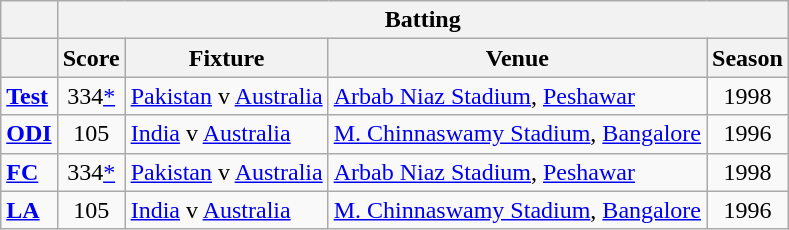<table class="wikitable">
<tr>
<th></th>
<th colspan="4">Batting</th>
</tr>
<tr>
<th></th>
<th>Score</th>
<th>Fixture</th>
<th>Venue</th>
<th>Season</th>
</tr>
<tr>
<td><strong><a href='#'>Test</a></strong></td>
<td style="text-align:center;">334<a href='#'>*</a></td>
<td><a href='#'>Pakistan</a> v <a href='#'>Australia</a></td>
<td><a href='#'>Arbab Niaz Stadium</a>, <a href='#'>Peshawar</a></td>
<td style="text-align:center;">1998</td>
</tr>
<tr>
<td><strong><a href='#'>ODI</a></strong></td>
<td style="text-align:center;">105</td>
<td><a href='#'>India</a> v <a href='#'>Australia</a></td>
<td><a href='#'>M. Chinnaswamy Stadium</a>, <a href='#'>Bangalore</a></td>
<td style="text-align:center;">1996</td>
</tr>
<tr>
<td><strong><a href='#'>FC</a></strong></td>
<td style="text-align:center;">334<a href='#'>*</a></td>
<td><a href='#'>Pakistan</a> v <a href='#'>Australia</a></td>
<td><a href='#'>Arbab Niaz Stadium</a>, <a href='#'>Peshawar</a></td>
<td style="text-align:center;">1998</td>
</tr>
<tr>
<td><strong><a href='#'>LA</a></strong></td>
<td style="text-align:center;">105</td>
<td><a href='#'>India</a> v <a href='#'>Australia</a></td>
<td><a href='#'>M. Chinnaswamy Stadium</a>, <a href='#'>Bangalore</a></td>
<td style="text-align:center;">1996</td>
</tr>
</table>
